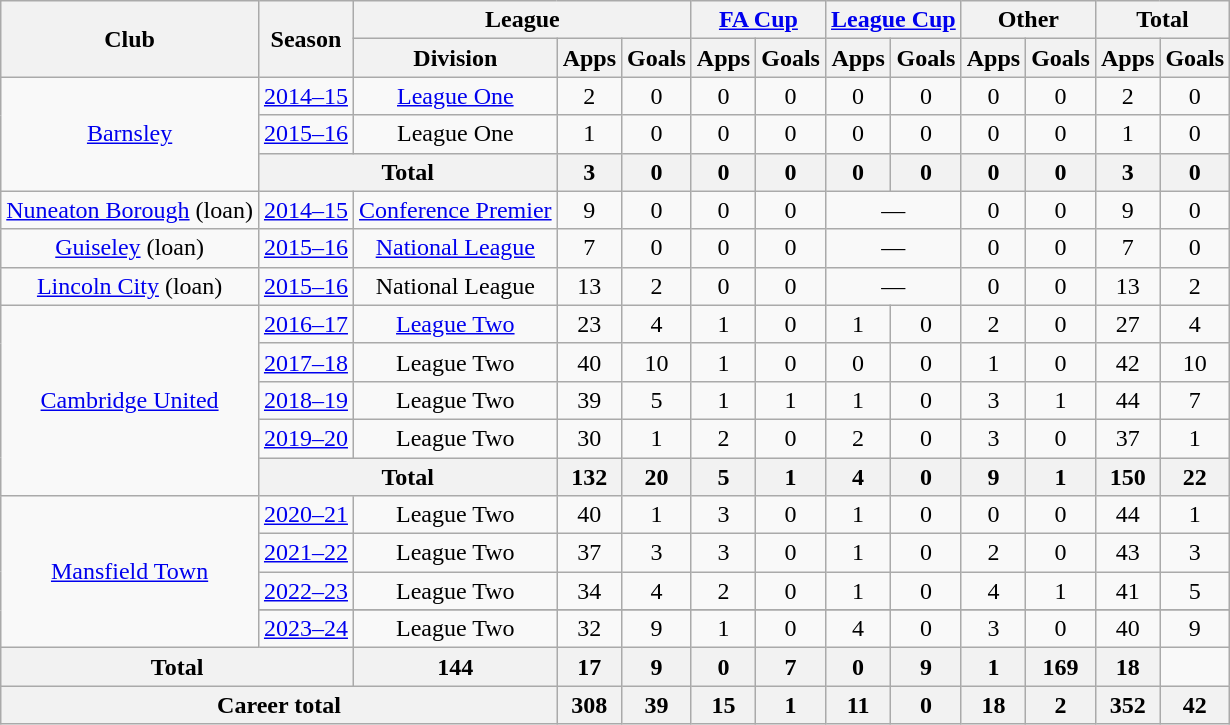<table class="wikitable" style="text-align: center">
<tr>
<th rowspan="2">Club</th>
<th rowspan="2">Season</th>
<th colspan="3">League</th>
<th colspan="2"><a href='#'>FA Cup</a></th>
<th colspan="2"><a href='#'>League Cup</a></th>
<th colspan="2">Other</th>
<th colspan="2">Total</th>
</tr>
<tr>
<th>Division</th>
<th>Apps</th>
<th>Goals</th>
<th>Apps</th>
<th>Goals</th>
<th>Apps</th>
<th>Goals</th>
<th>Apps</th>
<th>Goals</th>
<th>Apps</th>
<th>Goals</th>
</tr>
<tr>
<td rowspan="3"><a href='#'>Barnsley</a></td>
<td><a href='#'>2014–15</a></td>
<td><a href='#'>League One</a></td>
<td>2</td>
<td>0</td>
<td>0</td>
<td>0</td>
<td>0</td>
<td>0</td>
<td>0</td>
<td>0</td>
<td>2</td>
<td>0</td>
</tr>
<tr>
<td><a href='#'>2015–16</a></td>
<td>League One</td>
<td>1</td>
<td>0</td>
<td>0</td>
<td>0</td>
<td>0</td>
<td>0</td>
<td>0</td>
<td>0</td>
<td>1</td>
<td>0</td>
</tr>
<tr>
<th colspan="2">Total</th>
<th>3</th>
<th>0</th>
<th>0</th>
<th>0</th>
<th>0</th>
<th>0</th>
<th>0</th>
<th>0</th>
<th>3</th>
<th>0</th>
</tr>
<tr>
<td><a href='#'>Nuneaton Borough</a> (loan)</td>
<td><a href='#'>2014–15</a></td>
<td><a href='#'>Conference Premier</a></td>
<td>9</td>
<td>0</td>
<td>0</td>
<td>0</td>
<td colspan="2">—</td>
<td>0</td>
<td>0</td>
<td>9</td>
<td>0</td>
</tr>
<tr>
<td><a href='#'>Guiseley</a> (loan)</td>
<td><a href='#'>2015–16</a></td>
<td><a href='#'>National League</a></td>
<td>7</td>
<td>0</td>
<td>0</td>
<td>0</td>
<td colspan="2">—</td>
<td>0</td>
<td>0</td>
<td>7</td>
<td>0</td>
</tr>
<tr>
<td><a href='#'>Lincoln City</a> (loan)</td>
<td><a href='#'>2015–16</a></td>
<td>National League</td>
<td>13</td>
<td>2</td>
<td>0</td>
<td>0</td>
<td colspan="2">—</td>
<td>0</td>
<td>0</td>
<td>13</td>
<td>2</td>
</tr>
<tr>
<td rowspan="5"><a href='#'>Cambridge United</a></td>
<td><a href='#'>2016–17</a></td>
<td><a href='#'>League Two</a></td>
<td>23</td>
<td>4</td>
<td>1</td>
<td>0</td>
<td>1</td>
<td>0</td>
<td>2</td>
<td>0</td>
<td>27</td>
<td>4</td>
</tr>
<tr>
<td><a href='#'>2017–18</a></td>
<td>League Two</td>
<td>40</td>
<td>10</td>
<td>1</td>
<td>0</td>
<td>0</td>
<td>0</td>
<td>1</td>
<td>0</td>
<td>42</td>
<td>10</td>
</tr>
<tr>
<td><a href='#'>2018–19</a></td>
<td>League Two</td>
<td>39</td>
<td>5</td>
<td>1</td>
<td>1</td>
<td>1</td>
<td>0</td>
<td>3</td>
<td>1</td>
<td>44</td>
<td>7</td>
</tr>
<tr>
<td><a href='#'>2019–20</a></td>
<td>League Two</td>
<td>30</td>
<td>1</td>
<td>2</td>
<td>0</td>
<td>2</td>
<td>0</td>
<td>3</td>
<td>0</td>
<td>37</td>
<td>1</td>
</tr>
<tr>
<th colspan="2">Total</th>
<th>132</th>
<th>20</th>
<th>5</th>
<th>1</th>
<th>4</th>
<th>0</th>
<th>9</th>
<th>1</th>
<th>150</th>
<th>22</th>
</tr>
<tr>
<td rowspan="5"><a href='#'>Mansfield Town</a></td>
<td><a href='#'>2020–21</a></td>
<td>League Two</td>
<td>40</td>
<td>1</td>
<td>3</td>
<td>0</td>
<td>1</td>
<td>0</td>
<td>0</td>
<td>0</td>
<td>44</td>
<td>1</td>
</tr>
<tr>
<td><a href='#'>2021–22</a></td>
<td>League Two</td>
<td>37</td>
<td>3</td>
<td>3</td>
<td>0</td>
<td>1</td>
<td>0</td>
<td>2</td>
<td>0</td>
<td>43</td>
<td>3</td>
</tr>
<tr>
<td><a href='#'>2022–23</a></td>
<td>League Two</td>
<td>34</td>
<td>4</td>
<td>2</td>
<td>0</td>
<td>1</td>
<td>0</td>
<td>4</td>
<td>1</td>
<td>41</td>
<td>5</td>
</tr>
<tr>
</tr>
<tr>
<td><a href='#'>2023–24</a></td>
<td>League Two</td>
<td>32</td>
<td>9</td>
<td>1</td>
<td>0</td>
<td>4</td>
<td>0</td>
<td>3</td>
<td>0</td>
<td>40</td>
<td>9</td>
</tr>
<tr>
<th colspan="2">Total</th>
<th>144</th>
<th>17</th>
<th>9</th>
<th>0</th>
<th>7</th>
<th>0</th>
<th>9</th>
<th>1</th>
<th>169</th>
<th>18</th>
</tr>
<tr>
<th colspan="3">Career total</th>
<th>308</th>
<th>39</th>
<th>15</th>
<th>1</th>
<th>11</th>
<th>0</th>
<th>18</th>
<th>2</th>
<th>352</th>
<th>42</th>
</tr>
</table>
